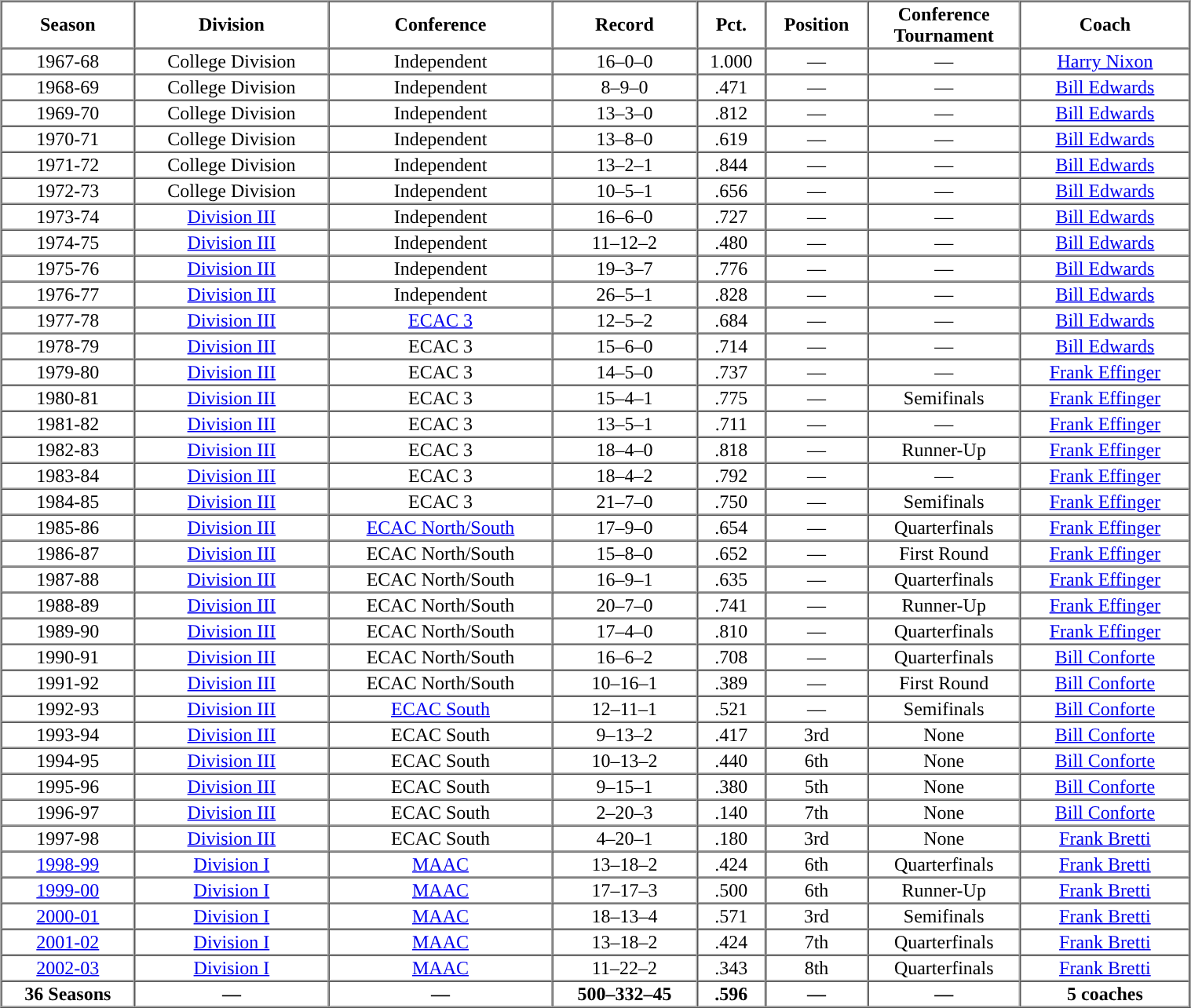<table cellpadding="1" border="1" cellspacing="0" width="80%">
<tr>
<th>Season</th>
<th>Division</th>
<th>Conference</th>
<th>Record</th>
<th>Pct.</th>
<th>Position</th>
<th>Conference<br>Tournament</th>
<th>Coach</th>
</tr>
<tr align="center">
<td>1967-68</td>
<td>College Division</td>
<td>Independent</td>
<td>16–0–0</td>
<td>1.000</td>
<td>—</td>
<td>—</td>
<td><a href='#'>Harry Nixon</a></td>
</tr>
<tr align="center">
<td>1968-69</td>
<td>College Division</td>
<td>Independent</td>
<td>8–9–0</td>
<td>.471</td>
<td>—</td>
<td>—</td>
<td><a href='#'>Bill Edwards</a></td>
</tr>
<tr align="center">
<td>1969-70</td>
<td>College Division</td>
<td>Independent</td>
<td>13–3–0</td>
<td>.812</td>
<td>—</td>
<td>—</td>
<td><a href='#'>Bill Edwards</a></td>
</tr>
<tr align="center">
<td>1970-71</td>
<td>College Division</td>
<td>Independent</td>
<td>13–8–0</td>
<td>.619</td>
<td>—</td>
<td>—</td>
<td><a href='#'>Bill Edwards</a></td>
</tr>
<tr align="center">
<td>1971-72</td>
<td>College Division</td>
<td>Independent</td>
<td>13–2–1</td>
<td>.844</td>
<td>—</td>
<td>—</td>
<td><a href='#'>Bill Edwards</a></td>
</tr>
<tr align="center">
<td>1972-73</td>
<td>College Division</td>
<td>Independent</td>
<td>10–5–1</td>
<td>.656</td>
<td>—</td>
<td>—</td>
<td><a href='#'>Bill Edwards</a></td>
</tr>
<tr align="center">
<td>1973-74</td>
<td><a href='#'>Division III</a></td>
<td>Independent</td>
<td>16–6–0</td>
<td>.727</td>
<td>—</td>
<td>—</td>
<td><a href='#'>Bill Edwards</a></td>
</tr>
<tr align="center">
<td>1974-75</td>
<td><a href='#'>Division III</a></td>
<td>Independent</td>
<td>11–12–2</td>
<td>.480</td>
<td>—</td>
<td>—</td>
<td><a href='#'>Bill Edwards</a></td>
</tr>
<tr align="center">
<td>1975-76</td>
<td><a href='#'>Division III</a></td>
<td>Independent</td>
<td>19–3–7</td>
<td>.776</td>
<td>—</td>
<td>—</td>
<td><a href='#'>Bill Edwards</a></td>
</tr>
<tr align="center">
<td>1976-77</td>
<td><a href='#'>Division III</a></td>
<td>Independent</td>
<td>26–5–1</td>
<td>.828</td>
<td>—</td>
<td>—</td>
<td><a href='#'>Bill Edwards</a></td>
</tr>
<tr align="center">
<td>1977-78</td>
<td><a href='#'>Division III</a></td>
<td><a href='#'>ECAC 3</a></td>
<td>12–5–2</td>
<td>.684</td>
<td>—</td>
<td>—</td>
<td><a href='#'>Bill Edwards</a></td>
</tr>
<tr align="center">
<td>1978-79</td>
<td><a href='#'>Division III</a></td>
<td>ECAC 3</td>
<td>15–6–0</td>
<td>.714</td>
<td>—</td>
<td>—</td>
<td><a href='#'>Bill Edwards</a></td>
</tr>
<tr align="center">
<td>1979-80</td>
<td><a href='#'>Division III</a></td>
<td>ECAC 3</td>
<td>14–5–0</td>
<td>.737</td>
<td>—</td>
<td>—</td>
<td><a href='#'>Frank Effinger</a></td>
</tr>
<tr align="center">
<td>1980-81</td>
<td><a href='#'>Division III</a></td>
<td>ECAC 3</td>
<td>15–4–1</td>
<td>.775</td>
<td>—</td>
<td>Semifinals</td>
<td><a href='#'>Frank Effinger</a></td>
</tr>
<tr align="center">
<td>1981-82</td>
<td><a href='#'>Division III</a></td>
<td>ECAC 3</td>
<td>13–5–1</td>
<td>.711</td>
<td>—</td>
<td>—</td>
<td><a href='#'>Frank Effinger</a></td>
</tr>
<tr align="center">
<td>1982-83</td>
<td><a href='#'>Division III</a></td>
<td>ECAC 3</td>
<td>18–4–0</td>
<td>.818</td>
<td>—</td>
<td>Runner-Up</td>
<td><a href='#'>Frank Effinger</a></td>
</tr>
<tr align="center">
<td>1983-84</td>
<td><a href='#'>Division III</a></td>
<td>ECAC 3</td>
<td>18–4–2</td>
<td>.792</td>
<td>—</td>
<td>—</td>
<td><a href='#'>Frank Effinger</a></td>
</tr>
<tr align="center">
<td>1984-85</td>
<td><a href='#'>Division III</a></td>
<td>ECAC 3</td>
<td>21–7–0</td>
<td>.750</td>
<td>—</td>
<td>Semifinals</td>
<td><a href='#'>Frank Effinger</a></td>
</tr>
<tr align="center">
<td>1985-86</td>
<td><a href='#'>Division III</a></td>
<td><a href='#'>ECAC North/South</a></td>
<td>17–9–0</td>
<td>.654</td>
<td>—</td>
<td>Quarterfinals</td>
<td><a href='#'>Frank Effinger</a></td>
</tr>
<tr align="center">
<td>1986-87</td>
<td><a href='#'>Division III</a></td>
<td>ECAC North/South</td>
<td>15–8–0</td>
<td>.652</td>
<td>—</td>
<td>First Round</td>
<td><a href='#'>Frank Effinger</a></td>
</tr>
<tr align="center">
<td>1987-88</td>
<td><a href='#'>Division III</a></td>
<td>ECAC North/South</td>
<td>16–9–1</td>
<td>.635</td>
<td>—</td>
<td>Quarterfinals</td>
<td><a href='#'>Frank Effinger</a></td>
</tr>
<tr align="center">
<td>1988-89</td>
<td><a href='#'>Division III</a></td>
<td>ECAC North/South</td>
<td>20–7–0</td>
<td>.741</td>
<td>—</td>
<td>Runner-Up</td>
<td><a href='#'>Frank Effinger</a></td>
</tr>
<tr align="center">
<td>1989-90</td>
<td><a href='#'>Division III</a></td>
<td>ECAC North/South</td>
<td>17–4–0</td>
<td>.810</td>
<td>—</td>
<td>Quarterfinals</td>
<td><a href='#'>Frank Effinger</a></td>
</tr>
<tr align="center">
<td>1990-91</td>
<td><a href='#'>Division III</a></td>
<td>ECAC North/South</td>
<td>16–6–2</td>
<td>.708</td>
<td>—</td>
<td>Quarterfinals</td>
<td><a href='#'>Bill Conforte</a></td>
</tr>
<tr align="center">
<td>1991-92</td>
<td><a href='#'>Division III</a></td>
<td>ECAC North/South</td>
<td>10–16–1</td>
<td>.389</td>
<td>—</td>
<td>First Round</td>
<td><a href='#'>Bill Conforte</a></td>
</tr>
<tr align="center">
<td>1992-93</td>
<td><a href='#'>Division III</a></td>
<td><a href='#'>ECAC South</a></td>
<td>12–11–1</td>
<td>.521</td>
<td>—</td>
<td>Semifinals</td>
<td><a href='#'>Bill Conforte</a></td>
</tr>
<tr align="center">
<td>1993-94</td>
<td><a href='#'>Division III</a></td>
<td>ECAC South</td>
<td>9–13–2</td>
<td>.417</td>
<td>3rd</td>
<td>None</td>
<td><a href='#'>Bill Conforte</a></td>
</tr>
<tr align="center">
<td>1994-95</td>
<td><a href='#'>Division III</a></td>
<td>ECAC South</td>
<td>10–13–2</td>
<td>.440</td>
<td>6th</td>
<td>None</td>
<td><a href='#'>Bill Conforte</a></td>
</tr>
<tr align="center">
<td>1995-96</td>
<td><a href='#'>Division III</a></td>
<td>ECAC South</td>
<td>9–15–1</td>
<td>.380</td>
<td>5th</td>
<td>None</td>
<td><a href='#'>Bill Conforte</a></td>
</tr>
<tr align="center">
<td>1996-97</td>
<td><a href='#'>Division III</a></td>
<td>ECAC South</td>
<td>2–20–3</td>
<td>.140</td>
<td>7th</td>
<td>None</td>
<td><a href='#'>Bill Conforte</a></td>
</tr>
<tr align="center">
<td>1997-98</td>
<td><a href='#'>Division III</a></td>
<td>ECAC South</td>
<td>4–20–1</td>
<td>.180</td>
<td>3rd</td>
<td>None</td>
<td><a href='#'>Frank Bretti</a></td>
</tr>
<tr align="center">
<td><a href='#'>1998-99</a></td>
<td><a href='#'>Division I</a></td>
<td><a href='#'>MAAC</a></td>
<td>13–18–2</td>
<td>.424</td>
<td>6th</td>
<td>Quarterfinals</td>
<td><a href='#'>Frank Bretti</a></td>
</tr>
<tr align="center">
<td><a href='#'>1999-00</a></td>
<td><a href='#'>Division I</a></td>
<td><a href='#'>MAAC</a></td>
<td>17–17–3</td>
<td>.500</td>
<td>6th</td>
<td>Runner-Up</td>
<td><a href='#'>Frank Bretti</a></td>
</tr>
<tr align="center">
<td><a href='#'>2000-01</a></td>
<td><a href='#'>Division I</a></td>
<td><a href='#'>MAAC</a></td>
<td>18–13–4</td>
<td>.571</td>
<td>3rd</td>
<td>Semifinals</td>
<td><a href='#'>Frank Bretti</a></td>
</tr>
<tr align="center">
<td><a href='#'>2001-02</a></td>
<td><a href='#'>Division I</a></td>
<td><a href='#'>MAAC</a></td>
<td>13–18–2</td>
<td>.424</td>
<td>7th</td>
<td>Quarterfinals</td>
<td><a href='#'>Frank Bretti</a></td>
</tr>
<tr align="center">
<td><a href='#'>2002-03</a></td>
<td><a href='#'>Division I</a></td>
<td><a href='#'>MAAC</a></td>
<td>11–22–2</td>
<td>.343</td>
<td>8th</td>
<td>Quarterfinals</td>
<td><a href='#'>Frank Bretti</a></td>
</tr>
<tr align="center">
</tr>
<tr align=center>
<th>36 Seasons</th>
<th>—</th>
<th>—</th>
<th>500–332–45</th>
<th>.596</th>
<th>—</th>
<th>—</th>
<th>5 coaches</th>
</tr>
</table>
